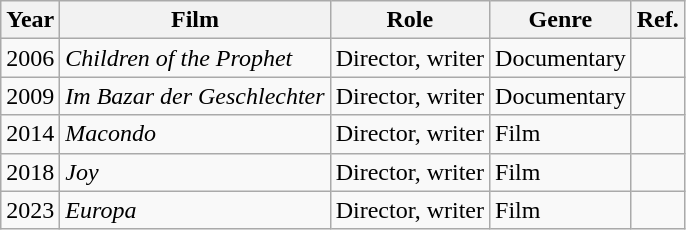<table class="wikitable">
<tr>
<th>Year</th>
<th>Film</th>
<th>Role</th>
<th>Genre</th>
<th>Ref.</th>
</tr>
<tr>
<td>2006</td>
<td><em>Children of the Prophet</em></td>
<td>Director, writer</td>
<td>Documentary</td>
<td></td>
</tr>
<tr>
<td>2009</td>
<td><em>Im Bazar der Geschlechter</em></td>
<td>Director, writer</td>
<td>Documentary</td>
<td></td>
</tr>
<tr>
<td>2014</td>
<td><em>Macondo</em></td>
<td>Director, writer</td>
<td>Film</td>
<td></td>
</tr>
<tr>
<td>2018</td>
<td><em>Joy</em></td>
<td>Director, writer</td>
<td>Film</td>
<td></td>
</tr>
<tr>
<td>2023</td>
<td><em>Europa</em></td>
<td>Director, writer</td>
<td>Film</td>
<td></td>
</tr>
</table>
